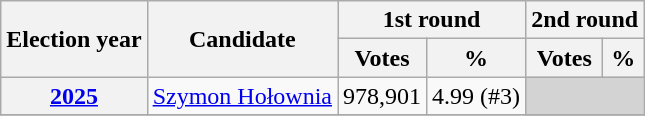<table class=wikitable>
<tr>
<th rowspan=2>Election year</th>
<th rowspan=2>Candidate</th>
<th colspan=2>1st round</th>
<th colspan=2>2nd round</th>
</tr>
<tr>
<th>Votes</th>
<th>%</th>
<th>Votes</th>
<th>%</th>
</tr>
<tr>
<th><a href='#'>2025</a></th>
<td><a href='#'>Szymon Hołownia</a></td>
<td>978,901</td>
<td>4.99 (#3)</td>
<td colspan="2" style="background:lightgrey;"></td>
</tr>
<tr>
</tr>
</table>
